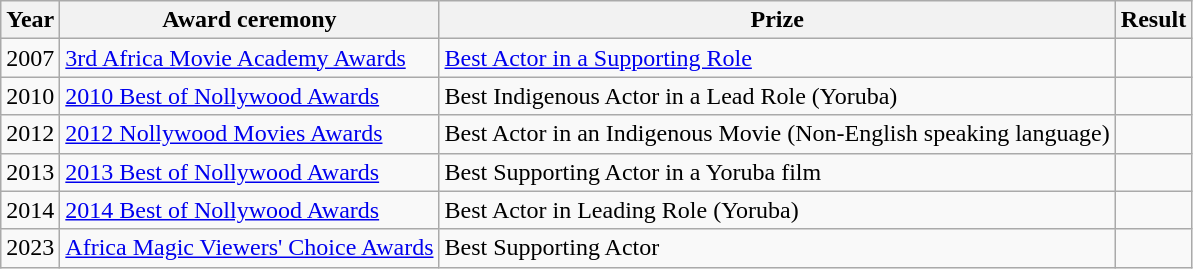<table class ="wikitable">
<tr>
<th>Year</th>
<th>Award ceremony</th>
<th>Prize</th>
<th>Result</th>
</tr>
<tr>
<td>2007</td>
<td><a href='#'>3rd Africa Movie Academy Awards</a></td>
<td><a href='#'>Best Actor in a Supporting Role</a></td>
<td></td>
</tr>
<tr>
<td>2010</td>
<td><a href='#'>2010 Best of Nollywood Awards</a></td>
<td>Best Indigenous Actor in a Lead Role (Yoruba)</td>
<td></td>
</tr>
<tr>
<td>2012</td>
<td><a href='#'>2012 Nollywood Movies Awards</a></td>
<td>Best Actor in an Indigenous Movie (Non-English speaking language)</td>
<td></td>
</tr>
<tr>
<td>2013</td>
<td><a href='#'>2013 Best of Nollywood Awards</a></td>
<td>Best Supporting Actor in a Yoruba film</td>
<td></td>
</tr>
<tr>
<td>2014</td>
<td><a href='#'>2014 Best of Nollywood Awards</a></td>
<td>Best Actor in Leading Role (Yoruba)</td>
<td></td>
</tr>
<tr>
<td>2023</td>
<td><a href='#'>Africa Magic Viewers' Choice Awards</a></td>
<td>Best Supporting Actor</td>
<td></td>
</tr>
</table>
